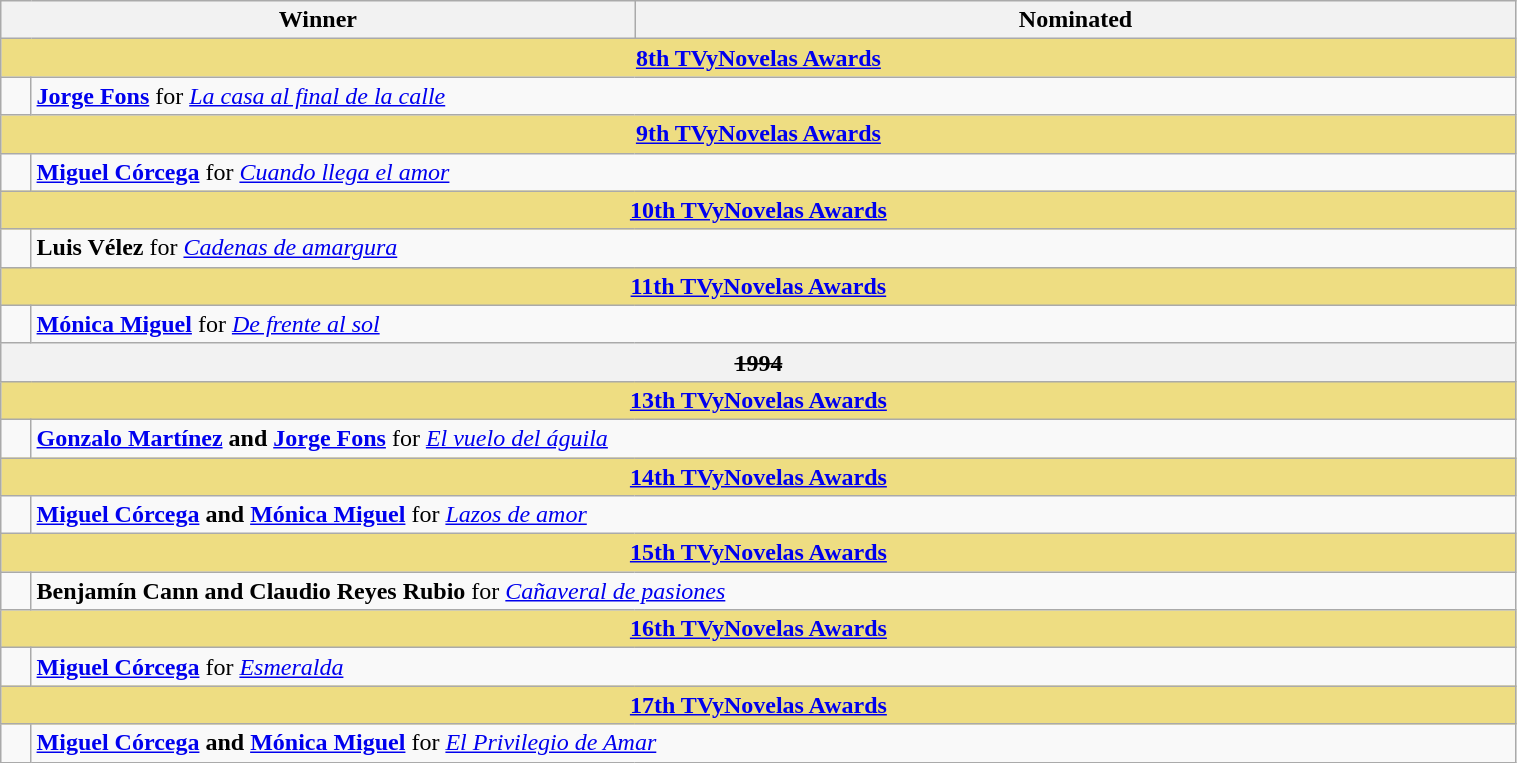<table class="wikitable" width=80%>
<tr align=center>
<th width="150px;" colspan=2; align="center">Winner</th>
<th width="580px;" align="center">Nominated</th>
</tr>
<tr>
<th colspan=9 style="background:#EEDD82;"  align="center"><strong><a href='#'>8th TVyNovelas Awards</a></strong></th>
</tr>
<tr>
<td width=2%></td>
<td colspan=2><strong><a href='#'>Jorge Fons</a></strong> for <em><a href='#'>La casa al final de la calle</a></em></td>
</tr>
<tr>
<th colspan=9 style="background:#EEDD82;"  align="center"><strong><a href='#'>9th TVyNovelas Awards</a></strong></th>
</tr>
<tr>
<td width=2%></td>
<td colspan=2><strong><a href='#'>Miguel Córcega</a></strong> for <em><a href='#'>Cuando llega el amor</a></em></td>
</tr>
<tr>
<th colspan=9 style="background:#EEDD82;"  align="center"><strong><a href='#'>10th TVyNovelas Awards</a></strong></th>
</tr>
<tr>
<td width=2%></td>
<td colspan=2><strong>Luis Vélez</strong> for <em><a href='#'>Cadenas de amargura</a></em></td>
</tr>
<tr>
<th colspan=9 style="background:#EEDD82;"  align="center"><strong><a href='#'>11th TVyNovelas Awards</a></strong></th>
</tr>
<tr>
<td width=2%></td>
<td colspan=2><strong><a href='#'>Mónica Miguel</a></strong> for <em><a href='#'>De frente al sol</a></em></td>
</tr>
<tr>
<th colspan=9  align="center"><s>1994</s></th>
</tr>
<tr>
<th colspan=9 style="background:#EEDD82;"  align="center"><strong><a href='#'>13th TVyNovelas Awards</a></strong></th>
</tr>
<tr>
<td width=2%></td>
<td colspan=2><strong><a href='#'>Gonzalo Martínez</a> and <a href='#'>Jorge Fons</a></strong> for <em><a href='#'>El vuelo del águila</a></em></td>
</tr>
<tr>
<th colspan=9 style="background:#EEDD82;"  align="center"><strong><a href='#'>14th TVyNovelas Awards</a></strong></th>
</tr>
<tr>
<td width=2%></td>
<td colspan=2><strong><a href='#'>Miguel Córcega</a> and <a href='#'>Mónica Miguel</a></strong> for <em><a href='#'>Lazos de amor</a></em></td>
</tr>
<tr>
<th colspan=9 style="background:#EEDD82;"  align="center"><strong><a href='#'>15th TVyNovelas Awards</a></strong></th>
</tr>
<tr>
<td width=2%></td>
<td colspan=2><strong>Benjamín Cann and Claudio Reyes Rubio</strong> for <em><a href='#'>Cañaveral de pasiones</a></em></td>
</tr>
<tr>
<th colspan=9 style="background:#EEDD82;"  align="center"><strong><a href='#'>16th TVyNovelas Awards</a></strong></th>
</tr>
<tr>
<td width=2%></td>
<td colspan=2><strong><a href='#'>Miguel Córcega</a></strong> for <em><a href='#'>Esmeralda</a></em></td>
</tr>
<tr>
<th colspan=9 style="background:#EEDD82;"  align="center"><strong><a href='#'>17th TVyNovelas Awards</a></strong></th>
</tr>
<tr>
<td width=2%></td>
<td colspan=2><strong><a href='#'>Miguel Córcega</a> and <a href='#'>Mónica Miguel</a></strong> for <em><a href='#'>El Privilegio de Amar</a></em></td>
</tr>
</table>
